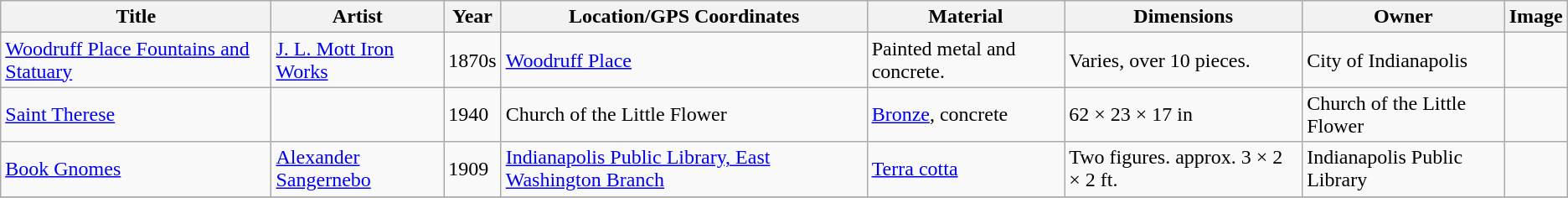<table class="wikitable sortable">
<tr>
<th>Title</th>
<th>Artist</th>
<th>Year</th>
<th>Location/GPS Coordinates</th>
<th>Material</th>
<th>Dimensions</th>
<th>Owner</th>
<th>Image</th>
</tr>
<tr>
<td><a href='#'>Woodruff Place Fountains and Statuary</a></td>
<td><a href='#'>J. L. Mott Iron Works</a></td>
<td>1870s</td>
<td><a href='#'>Woodruff Place</a> </td>
<td>Painted metal and concrete.</td>
<td>Varies, over 10 pieces.</td>
<td>City of Indianapolis</td>
<td></td>
</tr>
<tr>
<td><a href='#'>Saint Therese</a></td>
<td></td>
<td>1940</td>
<td>Church of the Little Flower </td>
<td><a href='#'>Bronze</a>, concrete</td>
<td>62 × 23 × 17 in</td>
<td>Church of the Little Flower</td>
<td></td>
</tr>
<tr>
<td><a href='#'>Book Gnomes</a></td>
<td><a href='#'>Alexander Sangernebo</a></td>
<td>1909</td>
<td><a href='#'>Indianapolis Public Library, East Washington Branch</a></td>
<td><a href='#'>Terra cotta</a></td>
<td>Two figures.  approx. 3 × 2 × 2 ft.</td>
<td>Indianapolis Public Library</td>
<td></td>
</tr>
<tr>
</tr>
</table>
